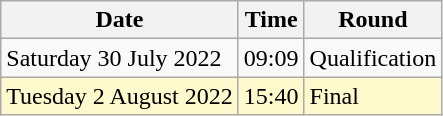<table class = "wikitable">
<tr>
<th>Date</th>
<th>Time</th>
<th>Round</th>
</tr>
<tr>
<td>Saturday 30 July 2022</td>
<td>09:09</td>
<td>Qualification</td>
</tr>
<tr>
<td style=background:lemonchiffon>Tuesday 2 August 2022</td>
<td style=background:lemonchiffon>15:40</td>
<td style=background:lemonchiffon>Final</td>
</tr>
</table>
